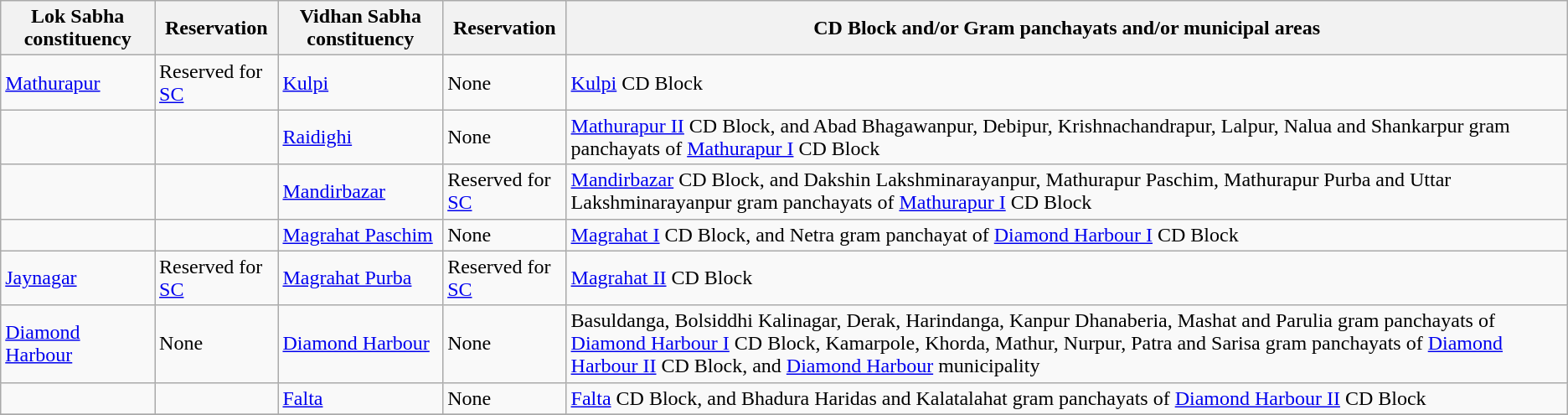<table class="wikitable sortable">
<tr>
<th>Lok Sabha constituency</th>
<th>Reservation</th>
<th>Vidhan Sabha constituency</th>
<th>Reservation</th>
<th>CD Block and/or Gram panchayats and/or municipal areas</th>
</tr>
<tr>
<td><a href='#'>Mathurapur</a></td>
<td>Reserved for <a href='#'>SC</a></td>
<td><a href='#'>Kulpi</a></td>
<td>None</td>
<td><a href='#'>Kulpi</a> CD Block</td>
</tr>
<tr>
<td></td>
<td></td>
<td><a href='#'>Raidighi</a></td>
<td>None</td>
<td><a href='#'>Mathurapur II</a> CD Block, and Abad Bhagawanpur, Debipur, Krishnachandrapur, Lalpur, Nalua and Shankarpur gram panchayats of <a href='#'>Mathurapur I</a> CD Block</td>
</tr>
<tr>
<td></td>
<td></td>
<td><a href='#'>Mandirbazar</a></td>
<td>Reserved for <a href='#'>SC</a></td>
<td><a href='#'>Mandirbazar</a> CD Block, and Dakshin Lakshminarayanpur, Mathurapur Paschim, Mathurapur Purba and Uttar Lakshminarayanpur gram panchayats of <a href='#'>Mathurapur I</a> CD Block</td>
</tr>
<tr>
<td></td>
<td></td>
<td><a href='#'>Magrahat Paschim</a></td>
<td>None</td>
<td><a href='#'>Magrahat I</a> CD Block, and Netra gram panchayat of <a href='#'>Diamond Harbour I</a> CD Block</td>
</tr>
<tr>
<td><a href='#'>Jaynagar</a></td>
<td>Reserved for <a href='#'>SC</a></td>
<td><a href='#'>Magrahat Purba</a></td>
<td>Reserved for <a href='#'>SC</a></td>
<td><a href='#'>Magrahat II</a> CD Block</td>
</tr>
<tr>
<td><a href='#'>Diamond Harbour</a></td>
<td>None</td>
<td><a href='#'>Diamond Harbour</a></td>
<td>None</td>
<td>Basuldanga, Bolsiddhi Kalinagar, Derak, Harindanga, Kanpur Dhanaberia, Mashat and Parulia gram panchayats of <a href='#'>Diamond Harbour I</a> CD Block, Kamarpole, Khorda, Mathur, Nurpur, Patra and Sarisa gram panchayats of <a href='#'>Diamond Harbour II</a> CD Block, and <a href='#'>Diamond Harbour</a> municipality</td>
</tr>
<tr>
<td></td>
<td></td>
<td><a href='#'>Falta</a></td>
<td>None</td>
<td><a href='#'>Falta</a> CD Block, and Bhadura Haridas and Kalatalahat gram panchayats of <a href='#'>Diamond Harbour II</a> CD Block</td>
</tr>
<tr>
</tr>
</table>
